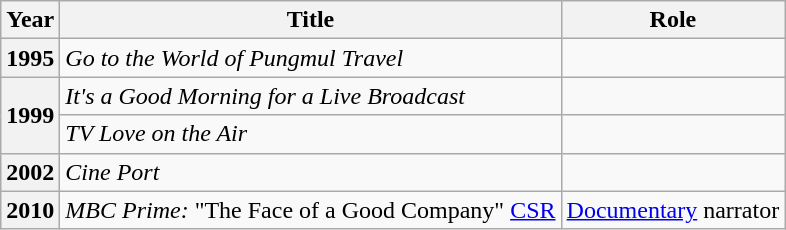<table class="wikitable plainrowheaders">
<tr>
<th scope="col">Year</th>
<th scope="col">Title</th>
<th scope="col">Role</th>
</tr>
<tr>
<th scope="row">1995</th>
<td><em>Go to the World of Pungmul Travel</em></td>
<td></td>
</tr>
<tr>
<th scope="row" rowspan="2">1999</th>
<td><em>It's a Good Morning for a Live Broadcast</em></td>
<td></td>
</tr>
<tr>
<td><em>TV Love on the Air</em> </td>
<td></td>
</tr>
<tr>
<th scope="row">2002</th>
<td><em>Cine Port</em></td>
<td></td>
</tr>
<tr>
<th scope="row">2010</th>
<td><em>MBC Prime:</em> "The Face of a Good Company" <a href='#'>CSR</a></td>
<td><a href='#'>Documentary</a> narrator</td>
</tr>
</table>
